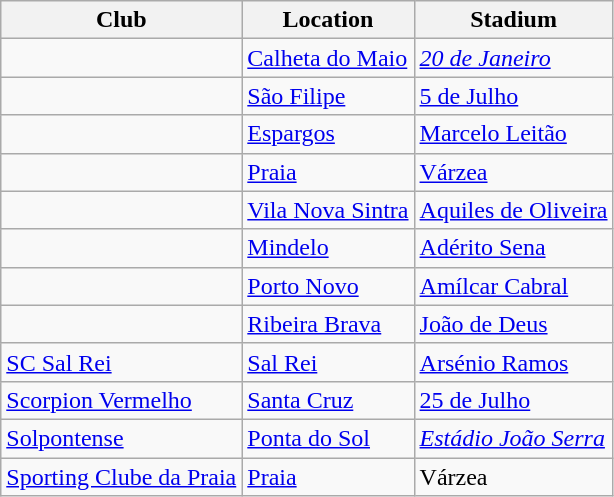<table class="wikitable sortable">
<tr>
<th>Club</th>
<th>Location</th>
<th>Stadium</th>
</tr>
<tr>
<td></td>
<td><a href='#'>Calheta do Maio</a></td>
<td><em><a href='#'>20 de Janeiro</a></em></td>
</tr>
<tr>
<td></td>
<td><a href='#'>São Filipe</a></td>
<td><a href='#'>5 de Julho</a></td>
</tr>
<tr>
<td></td>
<td><a href='#'>Espargos</a></td>
<td><a href='#'>Marcelo Leitão</a></td>
</tr>
<tr>
<td></td>
<td><a href='#'>Praia</a></td>
<td><a href='#'>Várzea</a></td>
</tr>
<tr>
<td></td>
<td><a href='#'>Vila Nova Sintra</a></td>
<td><a href='#'>Aquiles de Oliveira</a></td>
</tr>
<tr>
<td></td>
<td><a href='#'>Mindelo</a></td>
<td><a href='#'>Adérito Sena</a></td>
</tr>
<tr>
<td></td>
<td><a href='#'>Porto Novo</a></td>
<td><a href='#'>Amílcar Cabral</a></td>
</tr>
<tr>
<td></td>
<td><a href='#'>Ribeira Brava</a></td>
<td><a href='#'>João de Deus</a></td>
</tr>
<tr>
<td><a href='#'>SC Sal Rei</a></td>
<td><a href='#'>Sal Rei</a></td>
<td><a href='#'>Arsénio Ramos</a></td>
</tr>
<tr>
<td><a href='#'>Scorpion Vermelho</a></td>
<td><a href='#'>Santa Cruz</a></td>
<td><a href='#'>25 de Julho</a></td>
</tr>
<tr>
<td><a href='#'>Solpontense</a></td>
<td><a href='#'>Ponta do Sol</a></td>
<td><em><a href='#'>Estádio João Serra</a></em></td>
</tr>
<tr>
<td><a href='#'>Sporting Clube da Praia</a></td>
<td><a href='#'>Praia</a></td>
<td>Várzea</td>
</tr>
</table>
